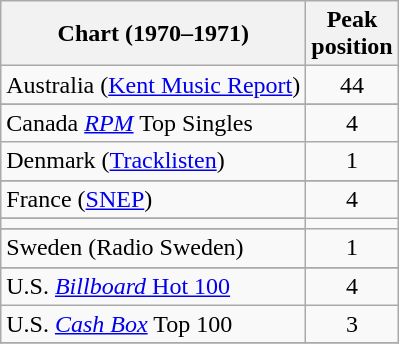<table class="wikitable sortable">
<tr>
<th>Chart (1970–1971)</th>
<th>Peak<br>position</th>
</tr>
<tr>
<td>Australia (<a href='#'>Kent Music Report</a>)</td>
<td style="text-align:center;">44</td>
</tr>
<tr>
</tr>
<tr>
</tr>
<tr>
<td>Canada <em><a href='#'>RPM</a></em> Top Singles</td>
<td style="text-align:center;">4</td>
</tr>
<tr>
<td>Denmark (<a href='#'>Tracklisten</a>)</td>
<td align=center>1</td>
</tr>
<tr>
</tr>
<tr>
<td>France (<a href='#'>SNEP</a>)</td>
<td align=center>4</td>
</tr>
<tr>
</tr>
<tr>
<td></td>
</tr>
<tr>
</tr>
<tr>
</tr>
<tr>
</tr>
<tr>
<td>Sweden (Radio Sweden)</td>
<td align=center>1</td>
</tr>
<tr>
</tr>
<tr>
</tr>
<tr>
<td>U.S. <a href='#'><em>Billboard</em> Hot 100</a></td>
<td align=center>4</td>
</tr>
<tr>
<td>U.S. <a href='#'><em>Cash Box</em></a> Top 100</td>
<td align="center">3</td>
</tr>
<tr>
</tr>
</table>
